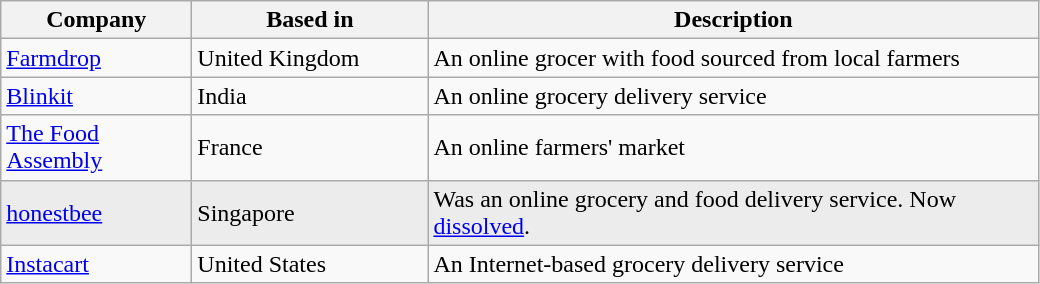<table class="wikitable sortable">
<tr>
<th scope="col" style="width: 120px;">Company</th>
<th scope="col" style="width: 150px;">Based in</th>
<th scope="col" style="width: 400px;" class=unsortable>Description</th>
</tr>
<tr>
<td style="white-space: nowrap;"><a href='#'>Farmdrop</a></td>
<td style="white-space: nowrap;">United Kingdom</td>
<td>An online grocer with food sourced from local farmers</td>
</tr>
<tr>
<td><a href='#'>Blinkit</a></td>
<td>India</td>
<td>An online grocery delivery service</td>
</tr>
<tr>
<td><a href='#'>The Food Assembly</a></td>
<td>France</td>
<td>An online farmers' market</td>
</tr>
<tr bgcolor="#ececec">
<td><a href='#'>honestbee</a></td>
<td>Singapore</td>
<td>Was an online grocery and food delivery service. Now <a href='#'>dissolved</a>.</td>
</tr>
<tr>
<td><a href='#'>Instacart</a></td>
<td>United States</td>
<td>An Internet-based grocery delivery service</td>
</tr>
</table>
